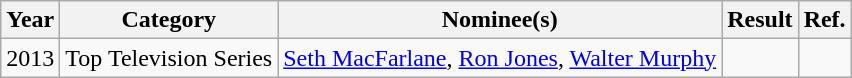<table class="wikitable">
<tr>
<th>Year</th>
<th>Category</th>
<th>Nominee(s)</th>
<th>Result</th>
<th>Ref.</th>
</tr>
<tr>
<td>2013</td>
<td>Top Television Series</td>
<td><a href='#'>Seth MacFarlane</a>, <a href='#'>Ron Jones</a>, <a href='#'>Walter Murphy</a></td>
<td></td>
<td></td>
</tr>
</table>
